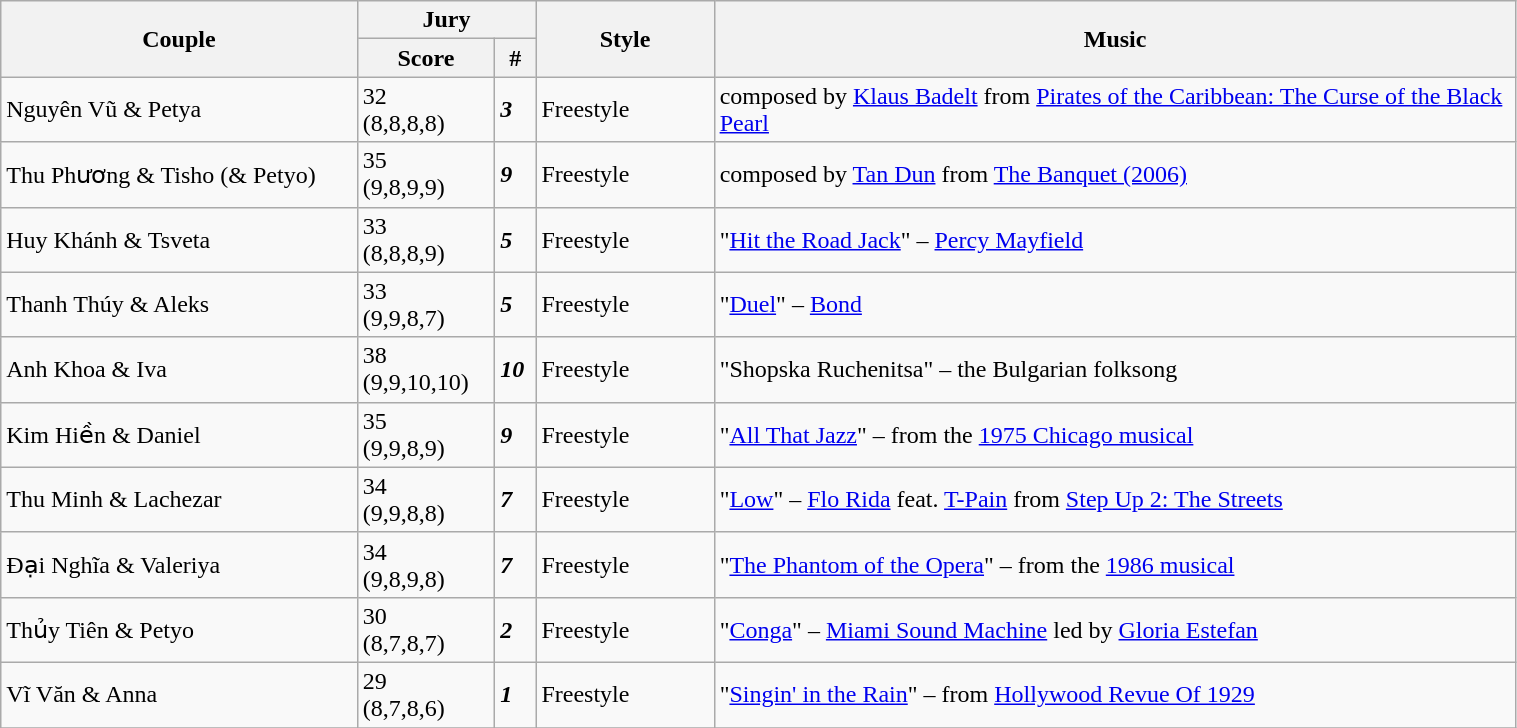<table class="wikitable" style="width:80%;">
<tr>
<th rowspan=2 style="width:20%;">Couple</th>
<th colspan=2 style="width:10%;">Jury</th>
<th rowspan=2 style="width:10%;">Style</th>
<th rowspan=2 style="width:45%;">Music</th>
</tr>
<tr>
<th>Score</th>
<th>#</th>
</tr>
<tr>
<td>Nguyên Vũ & Petya</td>
<td>32<br> (8,8,8,8)</td>
<td><strong><em>3</em></strong></td>
<td>Freestyle</td>
<td>composed by <a href='#'>Klaus Badelt</a> from <a href='#'>Pirates of the Caribbean: The Curse of the Black Pearl</a></td>
</tr>
<tr>
<td>Thu Phương & Tisho (& Petyo)</td>
<td>35<br> (9,8,9,9)</td>
<td><strong><em>9</em></strong></td>
<td>Freestyle</td>
<td>composed by <a href='#'>Tan Dun</a> from <a href='#'>The Banquet (2006)</a></td>
</tr>
<tr>
<td>Huy Khánh & Tsveta</td>
<td>33<br> (8,8,8,9)</td>
<td><strong><em>5</em></strong></td>
<td>Freestyle</td>
<td>"<a href='#'>Hit the Road Jack</a>" – <a href='#'>Percy Mayfield</a></td>
</tr>
<tr>
<td>Thanh Thúy & Aleks</td>
<td>33<br> (9,9,8,7)</td>
<td><strong><em>5</em></strong></td>
<td>Freestyle</td>
<td>"<a href='#'>Duel</a>" – <a href='#'>Bond</a></td>
</tr>
<tr>
<td>Anh Khoa & Iva</td>
<td>38<br> (9,9,10,10)</td>
<td><strong><em>10</em></strong></td>
<td>Freestyle</td>
<td>"Shopska Ruchenitsa" – the Bulgarian folksong</td>
</tr>
<tr>
<td>Kim Hiền & Daniel</td>
<td>35<br> (9,9,8,9)</td>
<td><strong><em>9</em></strong></td>
<td>Freestyle</td>
<td>"<a href='#'>All That Jazz</a>" – from the <a href='#'>1975 Chicago musical</a></td>
</tr>
<tr>
<td>Thu Minh & Lachezar</td>
<td>34<br> (9,9,8,8)</td>
<td><strong><em>7</em></strong></td>
<td>Freestyle</td>
<td>"<a href='#'>Low</a>" – <a href='#'>Flo Rida</a> feat. <a href='#'>T-Pain</a> from <a href='#'>Step Up 2: The Streets</a></td>
</tr>
<tr>
<td>Đại Nghĩa & Valeriya</td>
<td>34<br> (9,8,9,8)</td>
<td><strong><em>7</em></strong></td>
<td>Freestyle</td>
<td>"<a href='#'>The Phantom of the Opera</a>" – from the <a href='#'>1986 musical</a></td>
</tr>
<tr>
<td>Thủy Tiên & Petyo</td>
<td>30<br> (8,7,8,7)</td>
<td><strong><em>2</em></strong></td>
<td>Freestyle</td>
<td>"<a href='#'>Conga</a>" – <a href='#'>Miami Sound Machine</a> led by <a href='#'>Gloria Estefan</a></td>
</tr>
<tr>
<td>Vĩ Văn & Anna</td>
<td>29<br> (8,7,8,6)</td>
<td><strong><em>1</em></strong></td>
<td>Freestyle</td>
<td>"<a href='#'>Singin' in the Rain</a>" – from <a href='#'>Hollywood Revue Of 1929</a></td>
</tr>
<tr>
</tr>
</table>
